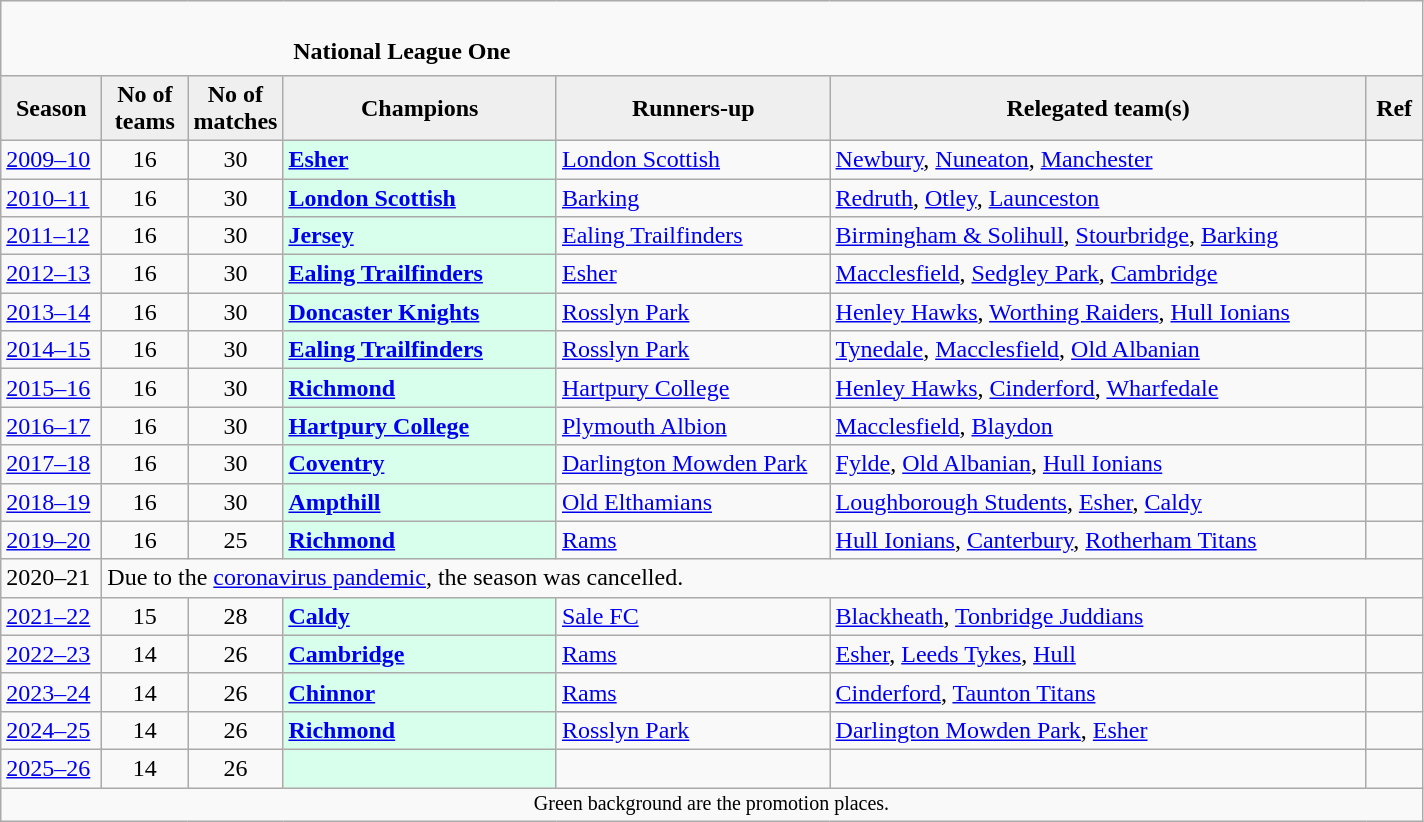<table class="wikitable sortable" style="text-align: left;">
<tr>
<td colspan="11" cellpadding="0" cellspacing="0"><br><table border="0" style="width:100%;" cellpadding="0" cellspacing="0">
<tr>
<td style="width:20%; border:0;"></td>
<td style="border:0;"><strong>National League One</strong></td>
<td style="width:20%; border:0;"></td>
</tr>
</table>
</td>
</tr>
<tr>
<th style="background:#efefef; width:60px;">Season</th>
<th style="background:#efefef; width:50px;">No of teams</th>
<th style="background:#efefef; width:50px;">No of matches</th>
<th style="background:#efefef; width:175px;">Champions</th>
<th style="background:#efefef; width:175px;">Runners-up</th>
<th style="background:#efefef; width:350px;">Relegated team(s)</th>
<th style="background:#efefef; width:30px;">Ref</th>
</tr>
<tr align=left>
<td><a href='#'>2009–10</a></td>
<td style="text-align: center;">16</td>
<td style="text-align: center;">30</td>
<td style="background:#d8ffeb;"><strong><a href='#'>Esher</a></strong></td>
<td><a href='#'>London Scottish</a></td>
<td><a href='#'>Newbury</a>, <a href='#'>Nuneaton</a>, <a href='#'>Manchester</a></td>
<td></td>
</tr>
<tr>
<td><a href='#'>2010–11</a></td>
<td style="text-align: center;">16</td>
<td style="text-align: center;">30</td>
<td style="background:#d8ffeb;"><strong><a href='#'>London Scottish</a></strong></td>
<td><a href='#'>Barking</a></td>
<td><a href='#'>Redruth</a>, <a href='#'>Otley</a>, <a href='#'>Launceston</a></td>
<td></td>
</tr>
<tr>
<td><a href='#'>2011–12</a></td>
<td style="text-align: center;">16</td>
<td style="text-align: center;">30</td>
<td style="background:#d8ffeb;"><strong><a href='#'>Jersey</a></strong></td>
<td><a href='#'>Ealing Trailfinders</a></td>
<td><a href='#'>Birmingham & Solihull</a>, <a href='#'>Stourbridge</a>, <a href='#'>Barking</a></td>
<td></td>
</tr>
<tr>
<td><a href='#'>2012–13</a></td>
<td style="text-align: center;">16</td>
<td style="text-align: center;">30</td>
<td style="background:#d8ffeb;"><strong><a href='#'>Ealing Trailfinders</a></strong></td>
<td><a href='#'>Esher</a></td>
<td><a href='#'>Macclesfield</a>, <a href='#'>Sedgley Park</a>, <a href='#'>Cambridge</a></td>
<td></td>
</tr>
<tr>
<td><a href='#'>2013–14</a></td>
<td style="text-align: center;">16</td>
<td style="text-align: center;">30</td>
<td style="background:#d8ffeb;"><strong><a href='#'>Doncaster Knights</a></strong></td>
<td><a href='#'>Rosslyn Park</a></td>
<td><a href='#'>Henley Hawks</a>, <a href='#'>Worthing Raiders</a>, <a href='#'>Hull Ionians</a></td>
<td></td>
</tr>
<tr>
<td><a href='#'>2014–15</a></td>
<td style="text-align: center;">16</td>
<td style="text-align: center;">30</td>
<td style="background:#d8ffeb;"><strong><a href='#'>Ealing Trailfinders</a></strong></td>
<td><a href='#'>Rosslyn Park</a></td>
<td><a href='#'>Tynedale</a>, <a href='#'>Macclesfield</a>, <a href='#'>Old Albanian</a></td>
<td></td>
</tr>
<tr>
<td><a href='#'>2015–16</a></td>
<td style="text-align: center;">16</td>
<td style="text-align: center;">30</td>
<td style="background:#d8ffeb;"><strong><a href='#'>Richmond</a></strong></td>
<td><a href='#'>Hartpury College</a></td>
<td><a href='#'>Henley Hawks</a>, <a href='#'>Cinderford</a>, <a href='#'>Wharfedale</a></td>
<td></td>
</tr>
<tr>
<td><a href='#'>2016–17</a></td>
<td style="text-align: center;">16</td>
<td style="text-align: center;">30</td>
<td style="background:#d8ffeb;"><strong><a href='#'>Hartpury College</a></strong></td>
<td><a href='#'>Plymouth Albion</a></td>
<td><a href='#'>Macclesfield</a>, <a href='#'>Blaydon</a></td>
<td></td>
</tr>
<tr>
<td><a href='#'>2017–18</a></td>
<td style="text-align: center;">16</td>
<td style="text-align: center;">30</td>
<td style="background:#d8ffeb;"><strong><a href='#'>Coventry</a></strong></td>
<td><a href='#'>Darlington Mowden Park</a></td>
<td><a href='#'>Fylde</a>, <a href='#'>Old Albanian</a>, <a href='#'>Hull Ionians</a></td>
<td></td>
</tr>
<tr>
<td><a href='#'>2018–19</a></td>
<td style="text-align: center;">16</td>
<td style="text-align: center;">30</td>
<td style="background:#d8ffeb;"><strong><a href='#'>Ampthill</a></strong></td>
<td><a href='#'>Old Elthamians</a></td>
<td><a href='#'>Loughborough Students</a>, <a href='#'>Esher</a>, <a href='#'>Caldy</a></td>
<td></td>
</tr>
<tr>
<td><a href='#'>2019–20</a></td>
<td style="text-align: center;">16</td>
<td style="text-align: center;">25</td>
<td style="background:#d8ffeb;"><strong><a href='#'>Richmond</a></strong></td>
<td><a href='#'>Rams</a></td>
<td><a href='#'>Hull Ionians</a>, <a href='#'>Canterbury</a>, <a href='#'>Rotherham Titans</a></td>
<td></td>
</tr>
<tr>
<td>2020–21</td>
<td colspan="15"; text-align:center;">Due to the <a href='#'>coronavirus pandemic</a>, the season was cancelled.</td>
</tr>
<tr>
<td><a href='#'>2021–22</a></td>
<td style="text-align: center;">15</td>
<td style="text-align: center;">28</td>
<td style="background:#d8ffeb;"><strong><a href='#'>Caldy</a></strong></td>
<td><a href='#'>Sale FC</a></td>
<td><a href='#'>Blackheath</a>, <a href='#'>Tonbridge Juddians</a></td>
<td></td>
</tr>
<tr>
<td><a href='#'>2022–23</a></td>
<td style="text-align: center;">14</td>
<td style="text-align: center;">26</td>
<td style="background:#d8ffeb;"><strong><a href='#'>Cambridge</a></strong></td>
<td><a href='#'>Rams</a></td>
<td><a href='#'>Esher</a>, <a href='#'>Leeds Tykes</a>, <a href='#'>Hull</a></td>
<td></td>
</tr>
<tr>
<td><a href='#'>2023–24</a></td>
<td style="text-align: center;">14</td>
<td style="text-align: center;">26</td>
<td style="background:#d8ffeb;"><strong><a href='#'>Chinnor</a></strong></td>
<td><a href='#'>Rams</a></td>
<td><a href='#'>Cinderford</a>, <a href='#'>Taunton Titans</a></td>
<td></td>
</tr>
<tr>
<td><a href='#'>2024–25</a></td>
<td style="text-align: center;">14</td>
<td style="text-align: center;">26</td>
<td style="background:#d8ffeb;"><strong><a href='#'>Richmond</a></strong></td>
<td><a href='#'>Rosslyn Park</a></td>
<td><a href='#'>Darlington Mowden Park</a>, <a href='#'>Esher</a></td>
<td></td>
</tr>
<tr>
<td><a href='#'>2025–26</a></td>
<td style="text-align: center;">14</td>
<td style="text-align: center;">26</td>
<td style="background:#d8ffeb;"></td>
<td></td>
<td></td>
<td></td>
</tr>
<tr>
<td colspan="15"  style="border:0; font-size:smaller; text-align:center;"><span>Green background</span> are the promotion places.</td>
</tr>
</table>
